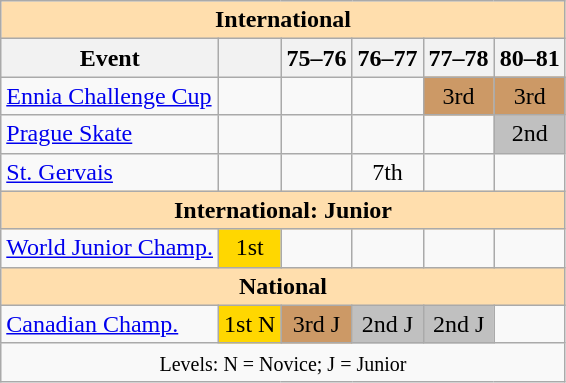<table class="wikitable" style="text-align:center">
<tr>
<th style="background-color: #ffdead; " colspan=6 align=center>International</th>
</tr>
<tr>
<th>Event</th>
<th></th>
<th>75–76</th>
<th>76–77</th>
<th>77–78</th>
<th>80–81</th>
</tr>
<tr>
<td align=left><a href='#'>Ennia Challenge Cup</a></td>
<td></td>
<td></td>
<td></td>
<td bgcolor=cc9966>3rd</td>
<td bgcolor=cc9966>3rd</td>
</tr>
<tr>
<td align=left><a href='#'>Prague Skate</a></td>
<td></td>
<td></td>
<td></td>
<td></td>
<td bgcolor=silver>2nd</td>
</tr>
<tr>
<td align=left><a href='#'>St. Gervais</a></td>
<td></td>
<td></td>
<td>7th</td>
<td></td>
<td></td>
</tr>
<tr>
<th style="background-color: #ffdead; " colspan=6 align=center>International: Junior</th>
</tr>
<tr>
<td align=left><a href='#'>World Junior Champ.</a></td>
<td bgcolor=gold>1st</td>
<td></td>
<td></td>
<td></td>
<td></td>
</tr>
<tr>
<th style="background-color: #ffdead; " colspan=6 align=center>National</th>
</tr>
<tr>
<td align=left><a href='#'>Canadian Champ.</a></td>
<td bgcolor=gold>1st N</td>
<td bgcolor=cc9966>3rd J</td>
<td bgcolor=silver>2nd J</td>
<td bgcolor=silver>2nd J</td>
<td></td>
</tr>
<tr>
<td colspan=6 align=center><small> Levels: N = Novice; J = Junior </small></td>
</tr>
</table>
